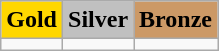<table class=wikitable>
<tr>
<td align=center bgcolor=gold> <strong>Gold</strong></td>
<td align=center bgcolor=silver> <strong>Silver</strong></td>
<td align=center bgcolor=cc9966> <strong>Bronze</strong></td>
</tr>
<tr>
<td></td>
<td></td>
<td></td>
</tr>
</table>
